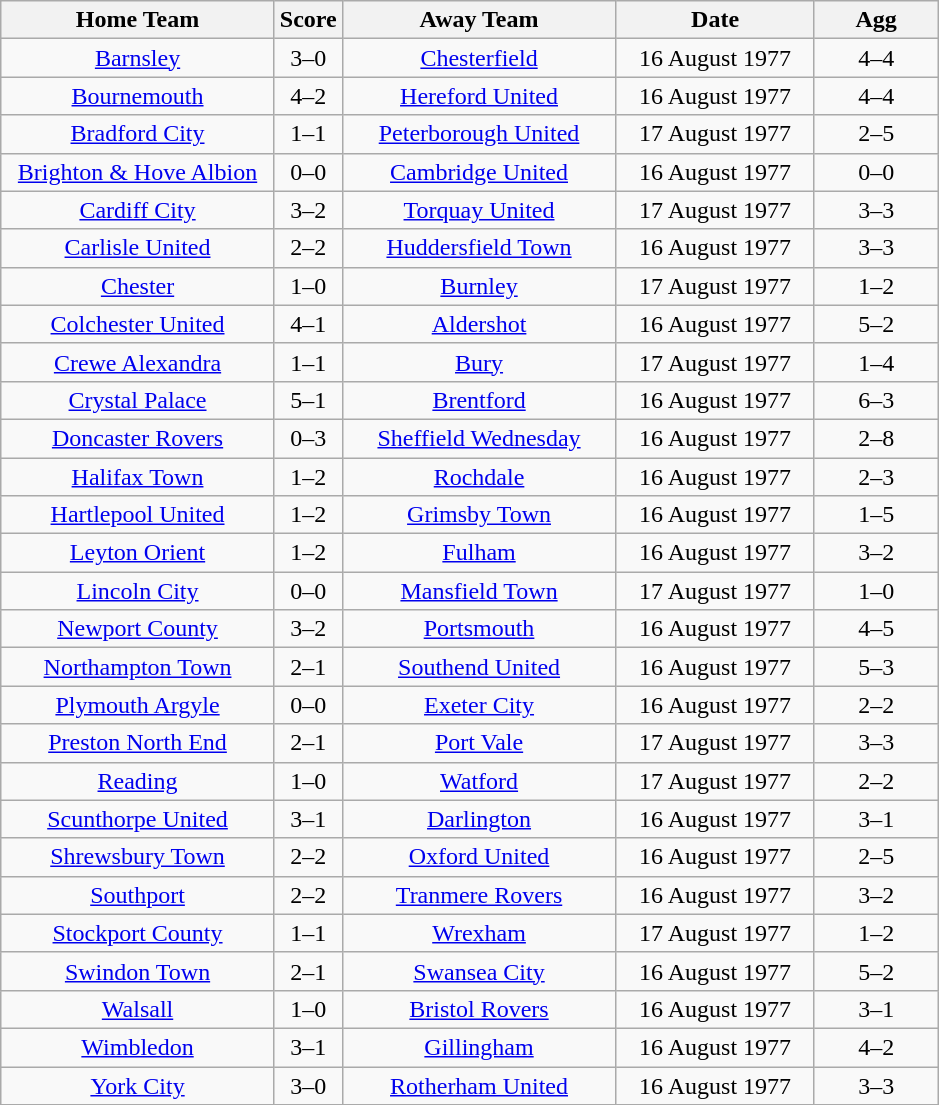<table class="wikitable" style="text-align:center;">
<tr>
<th width=175>Home Team</th>
<th width=20>Score</th>
<th width=175>Away Team</th>
<th width= 125>Date</th>
<th width= 75>Agg</th>
</tr>
<tr>
<td><a href='#'>Barnsley</a></td>
<td>3–0</td>
<td><a href='#'>Chesterfield</a></td>
<td>16 August 1977</td>
<td>4–4</td>
</tr>
<tr>
<td><a href='#'>Bournemouth</a></td>
<td>4–2</td>
<td><a href='#'>Hereford United</a></td>
<td>16 August 1977</td>
<td>4–4</td>
</tr>
<tr>
<td><a href='#'>Bradford City</a></td>
<td>1–1</td>
<td><a href='#'>Peterborough United</a></td>
<td>17 August 1977</td>
<td>2–5</td>
</tr>
<tr>
<td><a href='#'>Brighton & Hove Albion</a></td>
<td>0–0</td>
<td><a href='#'>Cambridge United</a></td>
<td>16 August 1977</td>
<td>0–0</td>
</tr>
<tr>
<td><a href='#'>Cardiff City</a></td>
<td>3–2</td>
<td><a href='#'>Torquay United</a></td>
<td>17 August 1977</td>
<td>3–3</td>
</tr>
<tr>
<td><a href='#'>Carlisle United</a></td>
<td>2–2</td>
<td><a href='#'>Huddersfield Town</a></td>
<td>16 August 1977</td>
<td>3–3</td>
</tr>
<tr>
<td><a href='#'>Chester</a></td>
<td>1–0</td>
<td><a href='#'>Burnley</a></td>
<td>17 August 1977</td>
<td>1–2</td>
</tr>
<tr>
<td><a href='#'>Colchester United</a></td>
<td>4–1</td>
<td><a href='#'>Aldershot</a></td>
<td>16 August 1977</td>
<td>5–2</td>
</tr>
<tr>
<td><a href='#'>Crewe Alexandra</a></td>
<td>1–1</td>
<td><a href='#'>Bury</a></td>
<td>17 August 1977</td>
<td>1–4</td>
</tr>
<tr>
<td><a href='#'>Crystal Palace</a></td>
<td>5–1</td>
<td><a href='#'>Brentford</a></td>
<td>16 August 1977</td>
<td>6–3</td>
</tr>
<tr>
<td><a href='#'>Doncaster Rovers</a></td>
<td>0–3</td>
<td><a href='#'>Sheffield Wednesday</a></td>
<td>16 August 1977</td>
<td>2–8</td>
</tr>
<tr>
<td><a href='#'>Halifax Town</a></td>
<td>1–2</td>
<td><a href='#'>Rochdale</a></td>
<td>16 August 1977</td>
<td>2–3</td>
</tr>
<tr>
<td><a href='#'>Hartlepool United</a></td>
<td>1–2</td>
<td><a href='#'>Grimsby Town</a></td>
<td>16 August 1977</td>
<td>1–5</td>
</tr>
<tr>
<td><a href='#'>Leyton Orient</a></td>
<td>1–2</td>
<td><a href='#'>Fulham</a></td>
<td>16 August 1977</td>
<td>3–2</td>
</tr>
<tr>
<td><a href='#'>Lincoln City</a></td>
<td>0–0</td>
<td><a href='#'>Mansfield Town</a></td>
<td>17 August 1977</td>
<td>1–0</td>
</tr>
<tr>
<td><a href='#'>Newport County</a></td>
<td>3–2</td>
<td><a href='#'>Portsmouth</a></td>
<td>16 August 1977</td>
<td>4–5</td>
</tr>
<tr>
<td><a href='#'>Northampton Town</a></td>
<td>2–1</td>
<td><a href='#'>Southend United</a></td>
<td>16 August 1977</td>
<td>5–3</td>
</tr>
<tr>
<td><a href='#'>Plymouth Argyle</a></td>
<td>0–0</td>
<td><a href='#'>Exeter City</a></td>
<td>16 August 1977</td>
<td>2–2</td>
</tr>
<tr>
<td><a href='#'>Preston North End</a></td>
<td>2–1</td>
<td><a href='#'>Port Vale</a></td>
<td>17 August 1977</td>
<td>3–3</td>
</tr>
<tr>
<td><a href='#'>Reading</a></td>
<td>1–0</td>
<td><a href='#'>Watford</a></td>
<td>17 August 1977</td>
<td>2–2</td>
</tr>
<tr>
<td><a href='#'>Scunthorpe United</a></td>
<td>3–1</td>
<td><a href='#'>Darlington</a></td>
<td>16 August 1977</td>
<td>3–1</td>
</tr>
<tr>
<td><a href='#'>Shrewsbury Town</a></td>
<td>2–2</td>
<td><a href='#'>Oxford United</a></td>
<td>16 August 1977</td>
<td>2–5</td>
</tr>
<tr>
<td><a href='#'>Southport</a></td>
<td>2–2</td>
<td><a href='#'>Tranmere Rovers</a></td>
<td>16 August 1977</td>
<td>3–2</td>
</tr>
<tr>
<td><a href='#'>Stockport County</a></td>
<td>1–1</td>
<td><a href='#'>Wrexham</a></td>
<td>17 August 1977</td>
<td>1–2</td>
</tr>
<tr>
<td><a href='#'>Swindon Town</a></td>
<td>2–1</td>
<td><a href='#'>Swansea City</a></td>
<td>16 August 1977</td>
<td>5–2</td>
</tr>
<tr>
<td><a href='#'>Walsall</a></td>
<td>1–0</td>
<td><a href='#'>Bristol Rovers</a></td>
<td>16 August 1977</td>
<td>3–1</td>
</tr>
<tr>
<td><a href='#'>Wimbledon</a></td>
<td>3–1</td>
<td><a href='#'>Gillingham</a></td>
<td>16 August 1977</td>
<td>4–2</td>
</tr>
<tr>
<td><a href='#'>York City</a></td>
<td>3–0</td>
<td><a href='#'>Rotherham United</a></td>
<td>16 August 1977</td>
<td>3–3</td>
</tr>
<tr>
</tr>
</table>
